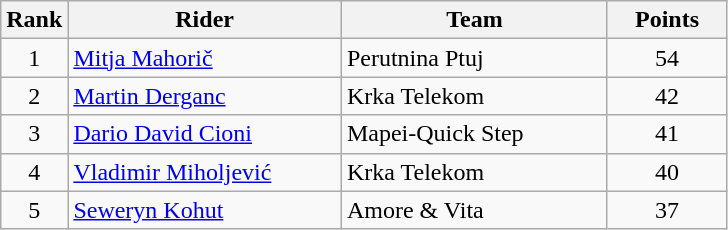<table class="wikitable">
<tr>
<th>Rank</th>
<th>Rider</th>
<th>Team</th>
<th>Points</th>
</tr>
<tr>
<td align=center>1</td>
<td width=175> <a href='#'>Mitja Mahorič</a> </td>
<td width=170>Perutnina Ptuj</td>
<td width=72 align=center>54</td>
</tr>
<tr>
<td align=center>2</td>
<td> <a href='#'>Martin Derganc</a> </td>
<td>Krka Telekom</td>
<td align=center>42</td>
</tr>
<tr>
<td align=center>3</td>
<td> <a href='#'>Dario David Cioni</a></td>
<td>Mapei-Quick Step</td>
<td align=center>41</td>
</tr>
<tr>
<td align=center>4</td>
<td> <a href='#'>Vladimir Miholjević</a></td>
<td>Krka Telekom</td>
<td align=center>40</td>
</tr>
<tr>
<td align=center>5</td>
<td> <a href='#'>Seweryn Kohut</a></td>
<td>Amore & Vita</td>
<td align=center>37</td>
</tr>
</table>
